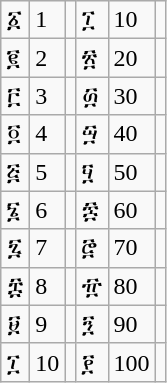<table class=wikitable>
<tr>
<td>፩</td>
<td>1</td>
<td></td>
<td>፲</td>
<td>10</td>
<td></td>
</tr>
<tr>
<td>፪</td>
<td>2</td>
<td></td>
<td>፳</td>
<td>20</td>
<td></td>
</tr>
<tr>
<td>፫</td>
<td>3</td>
<td></td>
<td>፴</td>
<td>30</td>
<td></td>
</tr>
<tr>
<td>፬</td>
<td>4</td>
<td></td>
<td>፵</td>
<td>40</td>
<td></td>
</tr>
<tr>
<td>፭</td>
<td>5</td>
<td></td>
<td>፶</td>
<td>50</td>
<td></td>
</tr>
<tr>
<td>፮</td>
<td>6</td>
<td></td>
<td>፷</td>
<td>60</td>
<td></td>
</tr>
<tr>
<td>፯</td>
<td>7</td>
<td></td>
<td>፸</td>
<td>70</td>
<td></td>
</tr>
<tr>
<td>፰</td>
<td>8</td>
<td></td>
<td>፹</td>
<td>80</td>
<td></td>
</tr>
<tr>
<td>፱</td>
<td>9</td>
<td></td>
<td>፺</td>
<td>90</td>
<td></td>
</tr>
<tr>
<td>፲</td>
<td>10</td>
<td></td>
<td>፻</td>
<td>100</td>
<td></td>
</tr>
</table>
